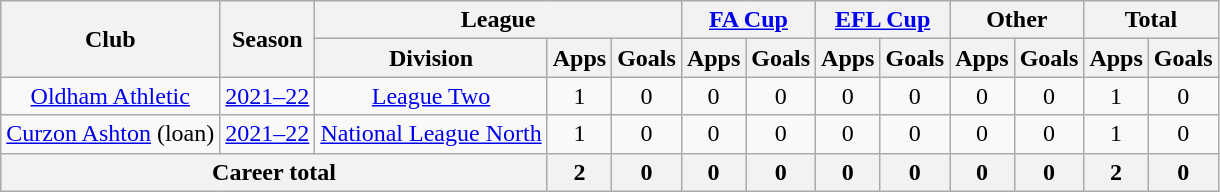<table class="wikitable" style="text-align: center">
<tr>
<th rowspan="2">Club</th>
<th rowspan="2">Season</th>
<th colspan="3">League</th>
<th colspan="2"><a href='#'>FA Cup</a></th>
<th colspan="2"><a href='#'>EFL Cup</a></th>
<th colspan="2">Other</th>
<th colspan="2">Total</th>
</tr>
<tr>
<th>Division</th>
<th>Apps</th>
<th>Goals</th>
<th>Apps</th>
<th>Goals</th>
<th>Apps</th>
<th>Goals</th>
<th>Apps</th>
<th>Goals</th>
<th>Apps</th>
<th>Goals</th>
</tr>
<tr>
<td><a href='#'>Oldham Athletic</a></td>
<td><a href='#'>2021–22</a></td>
<td><a href='#'>League Two</a></td>
<td>1</td>
<td>0</td>
<td>0</td>
<td>0</td>
<td>0</td>
<td>0</td>
<td>0</td>
<td>0</td>
<td>1</td>
<td>0</td>
</tr>
<tr>
<td><a href='#'>Curzon Ashton</a> (loan)</td>
<td><a href='#'>2021–22</a></td>
<td><a href='#'>National League North</a></td>
<td>1</td>
<td>0</td>
<td>0</td>
<td>0</td>
<td>0</td>
<td>0</td>
<td>0</td>
<td>0</td>
<td>1</td>
<td>0</td>
</tr>
<tr>
<th colspan="3">Career total</th>
<th>2</th>
<th>0</th>
<th>0</th>
<th>0</th>
<th>0</th>
<th>0</th>
<th>0</th>
<th>0</th>
<th>2</th>
<th>0</th>
</tr>
</table>
